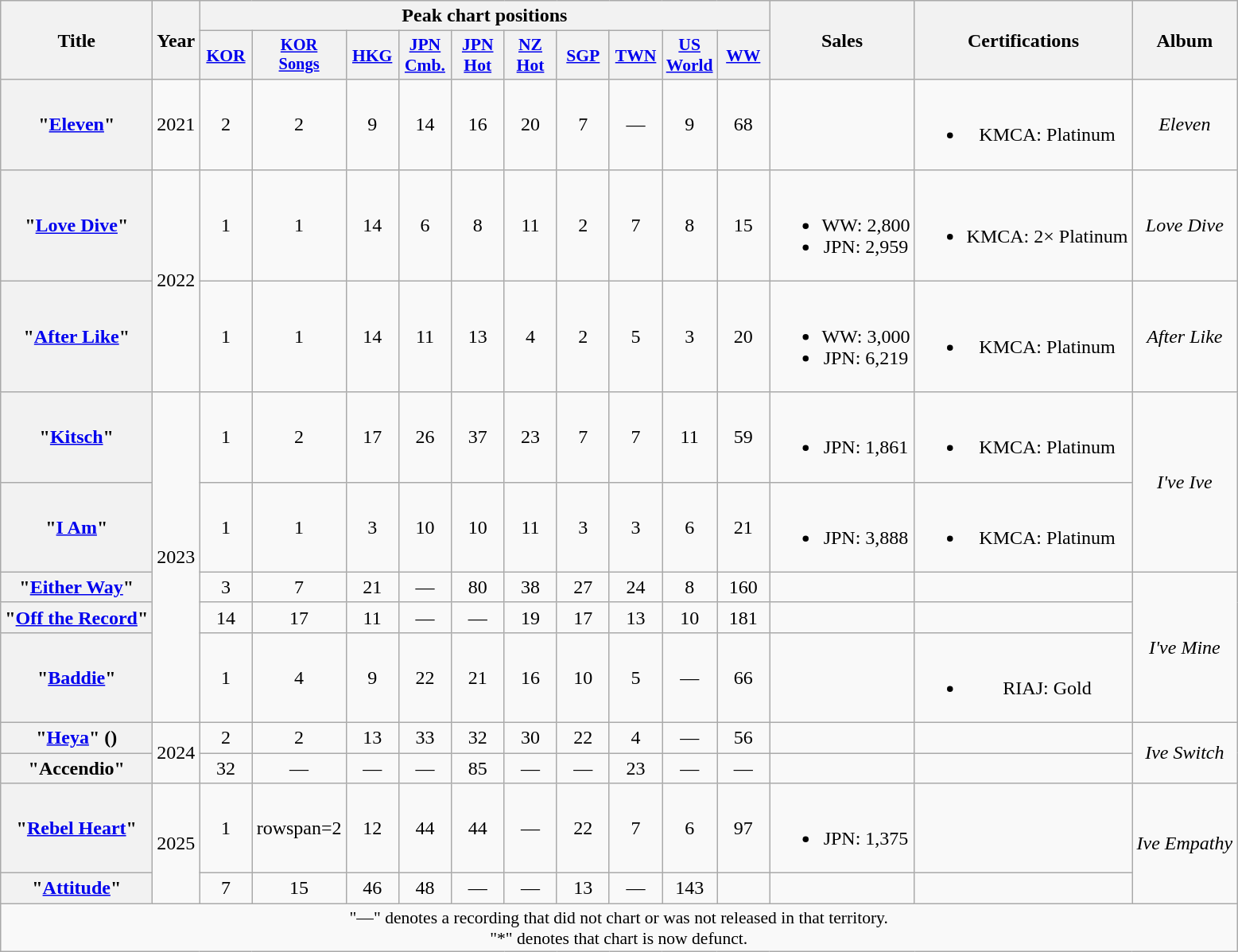<table class="wikitable plainrowheaders" style="text-align:center">
<tr>
<th scope="col" rowspan="2">Title</th>
<th scope="col" rowspan="2">Year</th>
<th scope="col" colspan="10">Peak chart positions</th>
<th scope="col" rowspan="2">Sales</th>
<th scope="col" rowspan="2">Certifications</th>
<th scope="col" rowspan="2">Album</th>
</tr>
<tr>
<th scope="col" style="font-size:90%; width:2.6em"><a href='#'>KOR</a><br></th>
<th scope="col" style="font-size:85%; width:2.6em"><a href='#'>KOR<br>Songs</a><br></th>
<th scope="col" style="font-size:90%; width:2.6em"><a href='#'>HKG</a><br></th>
<th scope="col" style="font-size:90%; width:2.6em"><a href='#'>JPN<br>Cmb.</a><br></th>
<th scope="col" style="font-size:90%; width:2.6em"><a href='#'>JPN<br>Hot</a><br></th>
<th scope="col" style="font-size:90%; width:2.6em"><a href='#'>NZ<br>Hot</a><br></th>
<th scope="col" style="font-size:90%; width:2.6em"><a href='#'>SGP</a><br></th>
<th scope="col" style="font-size:90%; width:2.6em"><a href='#'>TWN</a><br></th>
<th scope="col" style="font-size:90%; width:2.6em"><a href='#'>US<br>World</a><br></th>
<th scope="col" style="font-size:90%; width:2.6em"><a href='#'>WW</a><br></th>
</tr>
<tr>
<th scope="row">"<a href='#'>Eleven</a>"</th>
<td>2021</td>
<td>2</td>
<td>2</td>
<td>9</td>
<td>14</td>
<td>16</td>
<td>20</td>
<td>7</td>
<td>—</td>
<td>9</td>
<td>68</td>
<td></td>
<td><br><ul><li>KMCA: Platinum </li></ul></td>
<td><em>Eleven</em></td>
</tr>
<tr>
<th scope="row">"<a href='#'>Love Dive</a>"</th>
<td rowspan="2">2022</td>
<td>1</td>
<td>1</td>
<td>14</td>
<td>6</td>
<td>8</td>
<td>11</td>
<td>2</td>
<td>7</td>
<td>8</td>
<td>15</td>
<td><br><ul><li>WW: 2,800</li><li>JPN: 2,959 </li></ul></td>
<td><br><ul><li>KMCA: 2× Platinum </li></ul></td>
<td><em>Love Dive</em></td>
</tr>
<tr>
<th scope="row">"<a href='#'>After Like</a>"</th>
<td>1</td>
<td>1</td>
<td>14</td>
<td>11</td>
<td>13</td>
<td>4</td>
<td>2</td>
<td>5</td>
<td>3</td>
<td>20</td>
<td><br><ul><li>WW: 3,000</li><li>JPN: 6,219 </li></ul></td>
<td><br><ul><li>KMCA: Platinum </li></ul></td>
<td><em>After Like</em></td>
</tr>
<tr>
<th scope="row">"<a href='#'>Kitsch</a>"</th>
<td rowspan="5">2023</td>
<td>1</td>
<td>2</td>
<td>17</td>
<td>26</td>
<td>37</td>
<td>23</td>
<td>7</td>
<td>7</td>
<td>11</td>
<td>59</td>
<td><br><ul><li>JPN: 1,861 </li></ul></td>
<td><br><ul><li>KMCA: Platinum </li></ul></td>
<td rowspan="2"><em>I've Ive</em></td>
</tr>
<tr>
<th scope="row">"<a href='#'>I Am</a>"</th>
<td>1</td>
<td>1</td>
<td>3</td>
<td>10</td>
<td>10</td>
<td>11</td>
<td>3</td>
<td>3</td>
<td>6</td>
<td>21</td>
<td><br><ul><li>JPN: 3,888 </li></ul></td>
<td><br><ul><li>KMCA: Platinum </li></ul></td>
</tr>
<tr>
<th scope="row">"<a href='#'>Either Way</a>"</th>
<td>3</td>
<td>7</td>
<td>21</td>
<td>—</td>
<td>80</td>
<td>38</td>
<td>27</td>
<td>24</td>
<td>8</td>
<td>160</td>
<td></td>
<td></td>
<td rowspan="3"><em>I've Mine</em></td>
</tr>
<tr>
<th scope="row">"<a href='#'>Off the Record</a>"</th>
<td>14</td>
<td>17</td>
<td>11</td>
<td>—</td>
<td>—</td>
<td>19</td>
<td>17</td>
<td>13</td>
<td>10</td>
<td>181</td>
<td></td>
<td></td>
</tr>
<tr>
<th scope="row">"<a href='#'>Baddie</a>"</th>
<td>1</td>
<td>4</td>
<td>9</td>
<td>22</td>
<td>21</td>
<td>16</td>
<td>10</td>
<td>5</td>
<td>—</td>
<td>66</td>
<td></td>
<td><br><ul><li>RIAJ: Gold </li></ul></td>
</tr>
<tr>
<th scope="row">"<a href='#'>Heya</a>" ()</th>
<td rowspan="2">2024</td>
<td>2</td>
<td>2</td>
<td>13</td>
<td>33</td>
<td>32</td>
<td>30</td>
<td>22</td>
<td>4</td>
<td>—</td>
<td>56</td>
<td></td>
<td></td>
<td rowspan="2"><em>Ive Switch</em></td>
</tr>
<tr>
<th scope="row">"Accendio"</th>
<td>32</td>
<td>—</td>
<td>—</td>
<td>—</td>
<td>85</td>
<td>—</td>
<td>—</td>
<td>23</td>
<td>—</td>
<td>—</td>
<td></td>
<td></td>
</tr>
<tr>
<th scope="row">"<a href='#'>Rebel Heart</a>"</th>
<td rowspan="2">2025</td>
<td>1</td>
<td>rowspan=2 </td>
<td>12</td>
<td>44</td>
<td>44</td>
<td>—</td>
<td>22</td>
<td>7</td>
<td>6</td>
<td>97</td>
<td><br><ul><li>JPN: 1,375 </li></ul></td>
<td></td>
<td rowspan="2"><em>Ive Empathy</em></td>
</tr>
<tr>
<th scope="row">"<a href='#'>Attitude</a>"</th>
<td>7</td>
<td>15</td>
<td>46</td>
<td>48</td>
<td>—</td>
<td>—</td>
<td>13</td>
<td>—</td>
<td>143</td>
<td></td>
<td></td>
</tr>
<tr>
<td colspan="15" style="font-size:90%">"—" denotes a recording that did not chart or was not released in that territory.<br>"*" denotes that chart is now defunct.</td>
</tr>
</table>
